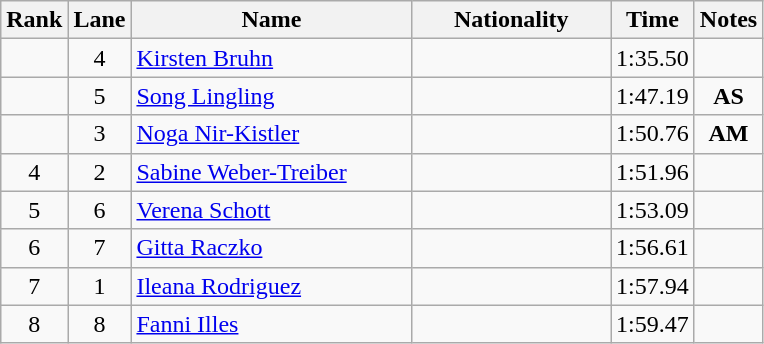<table class="wikitable sortable" style="text-align:center">
<tr>
<th>Rank</th>
<th>Lane</th>
<th style="width:180px">Name</th>
<th style="width:125px">Nationality</th>
<th>Time</th>
<th>Notes</th>
</tr>
<tr>
<td></td>
<td>4</td>
<td style="text-align:left;"><a href='#'>Kirsten Bruhn</a></td>
<td style="text-align:left;"></td>
<td>1:35.50</td>
<td></td>
</tr>
<tr>
<td></td>
<td>5</td>
<td style="text-align:left;"><a href='#'>Song Lingling</a></td>
<td style="text-align:left;"></td>
<td>1:47.19</td>
<td><strong>AS</strong></td>
</tr>
<tr>
<td></td>
<td>3</td>
<td style="text-align:left;"><a href='#'>Noga Nir-Kistler</a></td>
<td style="text-align:left;"></td>
<td>1:50.76</td>
<td><strong>AM</strong></td>
</tr>
<tr>
<td>4</td>
<td>2</td>
<td style="text-align:left;"><a href='#'>Sabine Weber-Treiber</a></td>
<td style="text-align:left;"></td>
<td>1:51.96</td>
<td></td>
</tr>
<tr>
<td>5</td>
<td>6</td>
<td style="text-align:left;"><a href='#'>Verena Schott</a></td>
<td style="text-align:left;"></td>
<td>1:53.09</td>
<td></td>
</tr>
<tr>
<td>6</td>
<td>7</td>
<td style="text-align:left;"><a href='#'>Gitta Raczko</a></td>
<td style="text-align:left;"></td>
<td>1:56.61</td>
<td></td>
</tr>
<tr>
<td>7</td>
<td>1</td>
<td style="text-align:left;"><a href='#'>Ileana Rodriguez</a></td>
<td style="text-align:left;"></td>
<td>1:57.94</td>
<td></td>
</tr>
<tr>
<td>8</td>
<td>8</td>
<td style="text-align:left;"><a href='#'>Fanni Illes</a></td>
<td style="text-align:left;"></td>
<td>1:59.47</td>
<td></td>
</tr>
</table>
